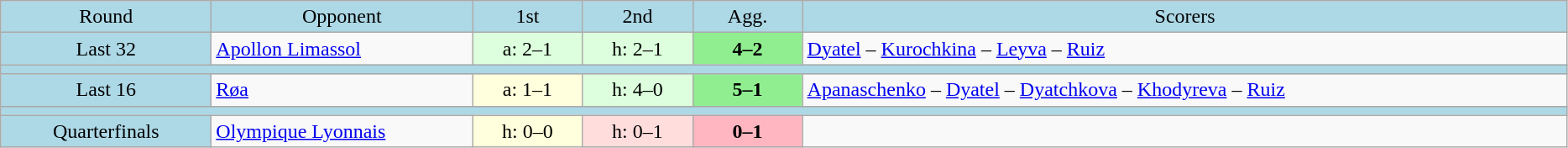<table class="wikitable" style="text-align:center">
<tr bgcolor=lightblue>
<td width=160px>Round</td>
<td width=200px>Opponent</td>
<td width=80px>1st</td>
<td width=80px>2nd</td>
<td width=80px>Agg.</td>
<td width=600px>Scorers</td>
</tr>
<tr>
<td bgcolor=lightblue>Last 32</td>
<td align=left> <a href='#'>Apollon Limassol</a></td>
<td bgcolor="#ddffdd">a: 2–1</td>
<td bgcolor="#ddffdd">h: 2–1</td>
<td bgcolor=lightgreen><strong>4–2</strong></td>
<td align=left><a href='#'>Dyatel</a> – <a href='#'>Kurochkina</a> – <a href='#'>Leyva</a> – <a href='#'>Ruiz</a></td>
</tr>
<tr bgcolor=lightblue>
<td colspan=6></td>
</tr>
<tr>
<td bgcolor=lightblue>Last 16</td>
<td align=left> <a href='#'>Røa</a></td>
<td bgcolor="#ffffdd">a: 1–1</td>
<td bgcolor="#ddffdd">h: 4–0</td>
<td bgcolor=lightgreen><strong>5–1</strong></td>
<td align=left><a href='#'>Apanaschenko</a> – <a href='#'>Dyatel</a> – <a href='#'>Dyatchkova</a> – <a href='#'>Khodyreva</a> – <a href='#'>Ruiz</a></td>
</tr>
<tr bgcolor=lightblue>
<td colspan=6></td>
</tr>
<tr>
<td bgcolor=lightblue>Quarterfinals</td>
<td align=left> <a href='#'>Olympique Lyonnais</a></td>
<td bgcolor="#ffffdd">h: 0–0</td>
<td bgcolor="#ffdddd">h: 0–1</td>
<td bgcolor=lightpink><strong>0–1</strong></td>
<td></td>
</tr>
</table>
